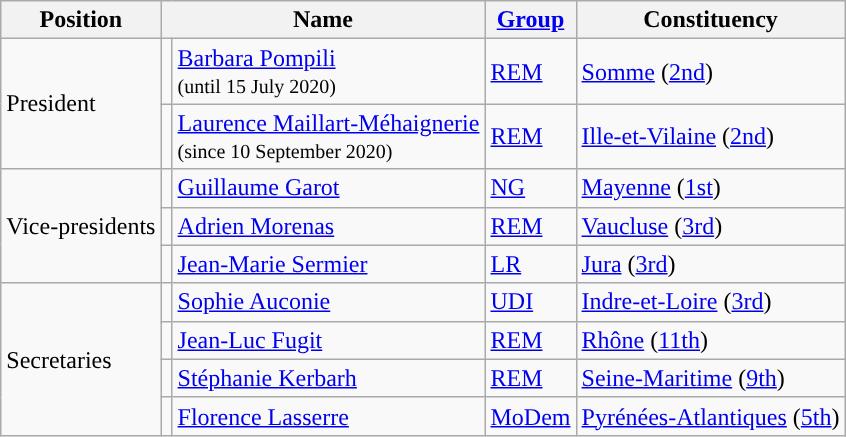<table class="wikitable">
<tr>
<th>Position</th>
<th colspan="2">Name</th>
<th><a href='#'>Group</a></th>
<th>Constituency</th>
</tr>
<tr>
<td rowspan="2">President</td>
<td style="background:"></td>
<td><a href='#'>Barbara Pompili</a><br><small>(until 15 July 2020)</small></td>
<td><a href='#'>REM</a></td>
<td><a href='#'>Somme</a> (<a href='#'>2nd</a>)</td>
</tr>
<tr>
<td style="background:"></td>
<td><a href='#'>Laurence Maillart-Méhaignerie</a><br><small>(since 10 September 2020)</small></td>
<td><a href='#'>REM</a></td>
<td><a href='#'>Ille-et-Vilaine</a> (<a href='#'>2nd</a>)</td>
</tr>
<tr>
<td rowspan="3">Vice-presidents</td>
<td style="background:"></td>
<td><a href='#'>Guillaume Garot</a></td>
<td><a href='#'>NG</a></td>
<td><a href='#'>Mayenne</a> (<a href='#'>1st</a>)</td>
</tr>
<tr>
<td style="background:"></td>
<td><a href='#'>Adrien Morenas</a></td>
<td><a href='#'>REM</a></td>
<td><a href='#'>Vaucluse</a> (<a href='#'>3rd</a>)</td>
</tr>
<tr>
<td style="background:"></td>
<td><a href='#'>Jean-Marie Sermier</a></td>
<td><a href='#'>LR</a></td>
<td><a href='#'>Jura</a> (<a href='#'>3rd</a>)</td>
</tr>
<tr>
<td rowspan="4">Secretaries</td>
<td style="background:"></td>
<td><a href='#'>Sophie Auconie</a></td>
<td><a href='#'>UDI</a></td>
<td><a href='#'>Indre-et-Loire</a> (<a href='#'>3rd</a>)</td>
</tr>
<tr>
<td style="background:"></td>
<td><a href='#'>Jean-Luc Fugit</a></td>
<td><a href='#'>REM</a></td>
<td><a href='#'>Rhône</a> (<a href='#'>11th</a>)</td>
</tr>
<tr>
<td style="background:"></td>
<td><a href='#'>Stéphanie Kerbarh</a></td>
<td><a href='#'>REM</a></td>
<td><a href='#'>Seine-Maritime</a> (<a href='#'>9th</a>)</td>
</tr>
<tr>
<td style="background:"></td>
<td><a href='#'>Florence Lasserre</a></td>
<td><a href='#'>MoDem</a></td>
<td><a href='#'>Pyrénées-Atlantiques</a> (<a href='#'>5th</a>)</td>
</tr>
</table>
